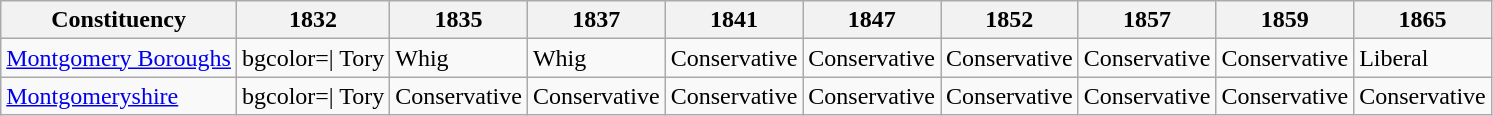<table class=wikitable sortable>
<tr>
<th>Constituency</th>
<th>1832</th>
<th>1835</th>
<th>1837</th>
<th>1841</th>
<th>1847</th>
<th>1852</th>
<th>1857</th>
<th>1859</th>
<th>1865</th>
</tr>
<tr>
<td><a href='#'>Montgomery Boroughs</a></td>
<td bgcolor=>bgcolor=| Tory</td>
<td bgcolor=>Whig</td>
<td bgcolor=>Whig</td>
<td bgcolor=>Conservative</td>
<td bgcolor=>Conservative</td>
<td bgcolor=>Conservative</td>
<td bgcolor=>Conservative</td>
<td bgcolor=>Conservative</td>
<td bgcolor=>Liberal</td>
</tr>
<tr>
<td><a href='#'>Montgomeryshire</a></td>
<td bgcolor=>bgcolor=| Tory</td>
<td bgcolor=>Conservative</td>
<td bgcolor=>Conservative</td>
<td bgcolor=>Conservative</td>
<td bgcolor=>Conservative</td>
<td bgcolor=>Conservative</td>
<td bgcolor=>Conservative</td>
<td bgcolor=>Conservative</td>
<td bgcolor=>Conservative</td>
</tr>
</table>
